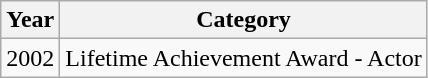<table class="wikitable">
<tr>
<th>Year</th>
<th>Category</th>
</tr>
<tr>
<td>2002</td>
<td>Lifetime Achievement Award - Actor</td>
</tr>
</table>
